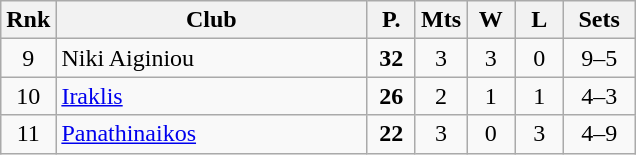<table class="wikitable" style="text-align: center;">
<tr>
<th width="20">Rnk</th>
<th width="200">Club</th>
<th width="25">P.</th>
<th width="25">Mts</th>
<th width="25">W</th>
<th width="25">L</th>
<th width="40">Sets</th>
</tr>
<tr>
<td>9</td>
<td style="text-align:left">Niki Aiginiou</td>
<td><strong>32</strong></td>
<td>3</td>
<td>3</td>
<td>0</td>
<td>9–5</td>
</tr>
<tr>
<td>10</td>
<td style="text-align:left"><a href='#'>Iraklis</a> </td>
<td><strong>26</strong></td>
<td>2</td>
<td>1</td>
<td>1</td>
<td>4–3</td>
</tr>
<tr>
<td>11</td>
<td style="text-align:left"><a href='#'>Panathinaikos</a></td>
<td><strong>22</strong></td>
<td>3</td>
<td>0</td>
<td>3</td>
<td>4–9</td>
</tr>
</table>
